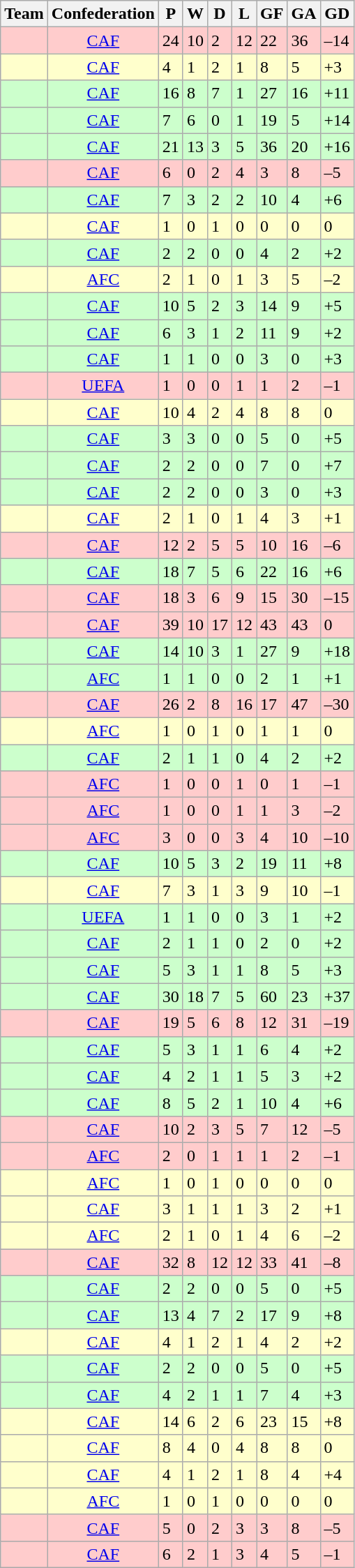<table class="wikitable sortable">
<tr>
<th width="2">Team</th>
<th width="2">Confederation</th>
<th width="2">P</th>
<th width="2">W</th>
<th width="2">D</th>
<th width="2">L</th>
<th width="2">GF</th>
<th width="2">GA</th>
<th width="2">GD</th>
</tr>
<tr bgcolor=FFCCCC>
<td></td>
<td align=center><a href='#'>CAF</a></td>
<td>24</td>
<td>10</td>
<td>2</td>
<td>12</td>
<td>22</td>
<td>36</td>
<td>–14</td>
</tr>
<tr bgcolor=FFFFCC>
<td></td>
<td align=center><a href='#'>CAF</a></td>
<td>4</td>
<td>1</td>
<td>2</td>
<td>1</td>
<td>8</td>
<td>5</td>
<td>+3</td>
</tr>
<tr bgcolor=CCFFCC>
<td></td>
<td align=center><a href='#'>CAF</a></td>
<td>16</td>
<td>8</td>
<td>7</td>
<td>1</td>
<td>27</td>
<td>16</td>
<td>+11</td>
</tr>
<tr bgcolor=CCFFCC>
<td></td>
<td align=center><a href='#'>CAF</a></td>
<td>7</td>
<td>6</td>
<td>0</td>
<td>1</td>
<td>19</td>
<td>5</td>
<td>+14</td>
</tr>
<tr bgcolor=CCFFCC>
<td></td>
<td align=center><a href='#'>CAF</a></td>
<td>21</td>
<td>13</td>
<td>3</td>
<td>5</td>
<td>36</td>
<td>20</td>
<td>+16</td>
</tr>
<tr bgcolor=FFCCCC>
<td></td>
<td align=center><a href='#'>CAF</a></td>
<td>6</td>
<td>0</td>
<td>2</td>
<td>4</td>
<td>3</td>
<td>8</td>
<td>–5</td>
</tr>
<tr bgcolor=CCFFCC>
<td></td>
<td align=center><a href='#'>CAF</a></td>
<td>7</td>
<td>3</td>
<td>2</td>
<td>2</td>
<td>10</td>
<td>4</td>
<td>+6</td>
</tr>
<tr bgcolor=FFFFCC>
<td></td>
<td align=center><a href='#'>CAF</a></td>
<td>1</td>
<td>0</td>
<td>1</td>
<td>0</td>
<td>0</td>
<td>0</td>
<td>0</td>
</tr>
<tr bgcolor=CCFFCC>
<td></td>
<td align=center><a href='#'>CAF</a></td>
<td>2</td>
<td>2</td>
<td>0</td>
<td>0</td>
<td>4</td>
<td>2</td>
<td>+2</td>
</tr>
<tr bgcolor=FFFFCC>
<td></td>
<td align=center><a href='#'>AFC</a></td>
<td>2</td>
<td>1</td>
<td>0</td>
<td>1</td>
<td>3</td>
<td>5</td>
<td>–2</td>
</tr>
<tr bgcolor=CCFFCC>
<td></td>
<td align=center><a href='#'>CAF</a></td>
<td>10</td>
<td>5</td>
<td>2</td>
<td>3</td>
<td>14</td>
<td>9</td>
<td>+5</td>
</tr>
<tr bgcolor=CCFFCC>
<td></td>
<td align=center><a href='#'>CAF</a></td>
<td>6</td>
<td>3</td>
<td>1</td>
<td>2</td>
<td>11</td>
<td>9</td>
<td>+2</td>
</tr>
<tr bgcolor=CCFFCC>
<td></td>
<td align=center><a href='#'>CAF</a></td>
<td>1</td>
<td>1</td>
<td>0</td>
<td>0</td>
<td>3</td>
<td>0</td>
<td>+3</td>
</tr>
<tr bgcolor=FFCCCC>
<td></td>
<td align=center><a href='#'>UEFA</a></td>
<td>1</td>
<td>0</td>
<td>0</td>
<td>1</td>
<td>1</td>
<td>2</td>
<td>–1</td>
</tr>
<tr bgcolor=FFFFCC>
<td></td>
<td align=center><a href='#'>CAF</a></td>
<td>10</td>
<td>4</td>
<td>2</td>
<td>4</td>
<td>8</td>
<td>8</td>
<td>0</td>
</tr>
<tr bgcolor=CCFFCC>
<td></td>
<td align=center><a href='#'>CAF</a></td>
<td>3</td>
<td>3</td>
<td>0</td>
<td>0</td>
<td>5</td>
<td>0</td>
<td>+5</td>
</tr>
<tr bgcolor=CCFFCC>
<td></td>
<td align=center><a href='#'>CAF</a></td>
<td>2</td>
<td>2</td>
<td>0</td>
<td>0</td>
<td>7</td>
<td>0</td>
<td>+7</td>
</tr>
<tr bgcolor=CCFFCC>
<td></td>
<td align=center><a href='#'>CAF</a></td>
<td>2</td>
<td>2</td>
<td>0</td>
<td>0</td>
<td>3</td>
<td>0</td>
<td>+3</td>
</tr>
<tr bgcolor=FFFFCC>
<td></td>
<td align=center><a href='#'>CAF</a></td>
<td>2</td>
<td>1</td>
<td>0</td>
<td>1</td>
<td>4</td>
<td>3</td>
<td>+1</td>
</tr>
<tr bgcolor=FFCCCC>
<td></td>
<td align=center><a href='#'>CAF</a></td>
<td>12</td>
<td>2</td>
<td>5</td>
<td>5</td>
<td>10</td>
<td>16</td>
<td>–6</td>
</tr>
<tr bgcolor=CCFFCC>
<td></td>
<td align=center><a href='#'>CAF</a></td>
<td>18</td>
<td>7</td>
<td>5</td>
<td>6</td>
<td>22</td>
<td>16</td>
<td>+6</td>
</tr>
<tr bgcolor=FFCCCC>
<td></td>
<td align=center><a href='#'>CAF</a></td>
<td>18</td>
<td>3</td>
<td>6</td>
<td>9</td>
<td>15</td>
<td>30</td>
<td>–15</td>
</tr>
<tr bgcolor=FFCCCC>
<td></td>
<td align=center><a href='#'>CAF</a></td>
<td>39</td>
<td>10</td>
<td>17</td>
<td>12</td>
<td>43</td>
<td>43</td>
<td>0</td>
</tr>
<tr bgcolor=CCFFCC>
<td></td>
<td align=center><a href='#'>CAF</a></td>
<td>14</td>
<td>10</td>
<td>3</td>
<td>1</td>
<td>27</td>
<td>9</td>
<td>+18</td>
</tr>
<tr bgcolor=CCFFCC>
<td></td>
<td align=center><a href='#'>AFC</a></td>
<td>1</td>
<td>1</td>
<td>0</td>
<td>0</td>
<td>2</td>
<td>1</td>
<td>+1</td>
</tr>
<tr bgcolor=FFCCCC>
<td></td>
<td align=center><a href='#'>CAF</a></td>
<td>26</td>
<td>2</td>
<td>8</td>
<td>16</td>
<td>17</td>
<td>47</td>
<td>–30</td>
</tr>
<tr bgcolor=FFFFCC>
<td></td>
<td align=center><a href='#'>AFC</a></td>
<td>1</td>
<td>0</td>
<td>1</td>
<td>0</td>
<td>1</td>
<td>1</td>
<td>0</td>
</tr>
<tr bgcolor=CCFFCC>
<td></td>
<td align=center><a href='#'>CAF</a></td>
<td>2</td>
<td>1</td>
<td>1</td>
<td>0</td>
<td>4</td>
<td>2</td>
<td>+2</td>
</tr>
<tr bgcolor=FFCCCC>
<td></td>
<td align=center><a href='#'>AFC</a></td>
<td>1</td>
<td>0</td>
<td>0</td>
<td>1</td>
<td>0</td>
<td>1</td>
<td>–1</td>
</tr>
<tr bgcolor=FFCCCC>
<td></td>
<td align=center><a href='#'>AFC</a></td>
<td>1</td>
<td>0</td>
<td>0</td>
<td>1</td>
<td>1</td>
<td>3</td>
<td>–2</td>
</tr>
<tr bgcolor=FFCCCC>
<td></td>
<td align=center><a href='#'>AFC</a></td>
<td>3</td>
<td>0</td>
<td>0</td>
<td>3</td>
<td>4</td>
<td>10</td>
<td>–10</td>
</tr>
<tr bgcolor=CCFFCC>
<td></td>
<td align=center><a href='#'>CAF</a></td>
<td>10</td>
<td>5</td>
<td>3</td>
<td>2</td>
<td>19</td>
<td>11</td>
<td>+8</td>
</tr>
<tr bgcolor=FFFFCC>
<td></td>
<td align=center><a href='#'>CAF</a></td>
<td>7</td>
<td>3</td>
<td>1</td>
<td>3</td>
<td>9</td>
<td>10</td>
<td>–1</td>
</tr>
<tr bgcolor=CCFFCC>
<td></td>
<td align=center><a href='#'>UEFA</a></td>
<td>1</td>
<td>1</td>
<td>0</td>
<td>0</td>
<td>3</td>
<td>1</td>
<td>+2</td>
</tr>
<tr bgcolor=CCFFCC>
<td></td>
<td align=center><a href='#'>CAF</a></td>
<td>2</td>
<td>1</td>
<td>1</td>
<td>0</td>
<td>2</td>
<td>0</td>
<td>+2</td>
</tr>
<tr bgcolor=CCFFCC>
<td></td>
<td align=center><a href='#'>CAF</a></td>
<td>5</td>
<td>3</td>
<td>1</td>
<td>1</td>
<td>8</td>
<td>5</td>
<td>+3</td>
</tr>
<tr bgcolor=CCFFCC>
<td></td>
<td align=center><a href='#'>CAF</a></td>
<td>30</td>
<td>18</td>
<td>7</td>
<td>5</td>
<td>60</td>
<td>23</td>
<td>+37</td>
</tr>
<tr bgcolor=FFCCCC>
<td></td>
<td align=center><a href='#'>CAF</a></td>
<td>19</td>
<td>5</td>
<td>6</td>
<td>8</td>
<td>12</td>
<td>31</td>
<td>–19</td>
</tr>
<tr bgcolor=CCFFCC>
<td></td>
<td align=center><a href='#'>CAF</a></td>
<td>5</td>
<td>3</td>
<td>1</td>
<td>1</td>
<td>6</td>
<td>4</td>
<td>+2</td>
</tr>
<tr bgcolor=CCFFCC>
<td></td>
<td align=center><a href='#'>CAF</a></td>
<td>4</td>
<td>2</td>
<td>1</td>
<td>1</td>
<td>5</td>
<td>3</td>
<td>+2</td>
</tr>
<tr bgcolor=CCFFCC>
<td></td>
<td align=center><a href='#'>CAF</a></td>
<td>8</td>
<td>5</td>
<td>2</td>
<td>1</td>
<td>10</td>
<td>4</td>
<td>+6</td>
</tr>
<tr bgcolor=FFCCCC>
<td></td>
<td align=center><a href='#'>CAF</a></td>
<td>10</td>
<td>2</td>
<td>3</td>
<td>5</td>
<td>7</td>
<td>12</td>
<td>–5</td>
</tr>
<tr bgcolor=FFCCCC>
<td></td>
<td align=center><a href='#'>AFC</a></td>
<td>2</td>
<td>0</td>
<td>1</td>
<td>1</td>
<td>1</td>
<td>2</td>
<td>–1</td>
</tr>
<tr bgcolor=FFFFCC>
<td></td>
<td align=center><a href='#'>AFC</a></td>
<td>1</td>
<td>0</td>
<td>1</td>
<td>0</td>
<td>0</td>
<td>0</td>
<td>0</td>
</tr>
<tr bgcolor=FFFFCC>
<td></td>
<td align=center><a href='#'>CAF</a></td>
<td>3</td>
<td>1</td>
<td>1</td>
<td>1</td>
<td>3</td>
<td>2</td>
<td>+1</td>
</tr>
<tr bgcolor=FFFFCC>
<td></td>
<td align=center><a href='#'>AFC</a></td>
<td>2</td>
<td>1</td>
<td>0</td>
<td>1</td>
<td>4</td>
<td>6</td>
<td>–2</td>
</tr>
<tr bgcolor=FFCCCC>
<td></td>
<td align=center><a href='#'>CAF</a></td>
<td>32</td>
<td>8</td>
<td>12</td>
<td>12</td>
<td>33</td>
<td>41</td>
<td>–8</td>
</tr>
<tr bgcolor=CCFFCC>
<td></td>
<td align=center><a href='#'>CAF</a></td>
<td>2</td>
<td>2</td>
<td>0</td>
<td>0</td>
<td>5</td>
<td>0</td>
<td>+5</td>
</tr>
<tr bgcolor=CCFFCC>
<td></td>
<td align=center><a href='#'>CAF</a></td>
<td>13</td>
<td>4</td>
<td>7</td>
<td>2</td>
<td>17</td>
<td>9</td>
<td>+8</td>
</tr>
<tr bgcolor=FFFFCC>
<td></td>
<td align=center><a href='#'>CAF</a></td>
<td>4</td>
<td>1</td>
<td>2</td>
<td>1</td>
<td>4</td>
<td>2</td>
<td>+2</td>
</tr>
<tr bgcolor=CCFFCC>
<td></td>
<td align=center><a href='#'>CAF</a></td>
<td>2</td>
<td>2</td>
<td>0</td>
<td>0</td>
<td>5</td>
<td>0</td>
<td>+5</td>
</tr>
<tr bgcolor=CCFFCC>
<td></td>
<td align=center><a href='#'>CAF</a></td>
<td>4</td>
<td>2</td>
<td>1</td>
<td>1</td>
<td>7</td>
<td>4</td>
<td>+3</td>
</tr>
<tr bgcolor=FFFFCC>
<td></td>
<td align=center><a href='#'>CAF</a></td>
<td>14</td>
<td>6</td>
<td>2</td>
<td>6</td>
<td>23</td>
<td>15</td>
<td>+8</td>
</tr>
<tr bgcolor=FFFFCC>
<td></td>
<td align=center><a href='#'>CAF</a></td>
<td>8</td>
<td>4</td>
<td>0</td>
<td>4</td>
<td>8</td>
<td>8</td>
<td>0</td>
</tr>
<tr bgcolor=FFFFCC>
<td></td>
<td align=center><a href='#'>CAF</a></td>
<td>4</td>
<td>1</td>
<td>2</td>
<td>1</td>
<td>8</td>
<td>4</td>
<td>+4</td>
</tr>
<tr bgcolor=FFFFCC>
<td></td>
<td align=center><a href='#'>AFC</a></td>
<td>1</td>
<td>0</td>
<td>1</td>
<td>0</td>
<td>0</td>
<td>0</td>
<td>0</td>
</tr>
<tr bgcolor=FFCCCC>
<td></td>
<td align=center><a href='#'>CAF</a></td>
<td>5</td>
<td>0</td>
<td>2</td>
<td>3</td>
<td>3</td>
<td>8</td>
<td>–5</td>
</tr>
<tr bgcolor=FFCCCC>
<td></td>
<td align=center><a href='#'>CAF</a></td>
<td>6</td>
<td>2</td>
<td>1</td>
<td>3</td>
<td>4</td>
<td>5</td>
<td>–1</td>
</tr>
</table>
